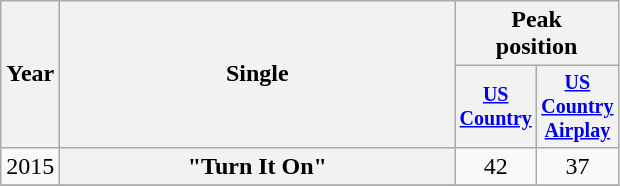<table class="wikitable plainrowheaders" style="text-align:center;">
<tr>
<th rowspan="2">Year</th>
<th rowspan="2" style="width:16em;">Single</th>
<th colspan="2">Peak <br>position</th>
</tr>
<tr style="font-size:smaller;">
<th style="width:45px;"><a href='#'>US Country</a><br></th>
<th style="width:45px;"><a href='#'>US Country Airplay</a><br></th>
</tr>
<tr>
<td>2015</td>
<th scope="row">"Turn It On"</th>
<td>42</td>
<td>37</td>
</tr>
<tr>
</tr>
</table>
